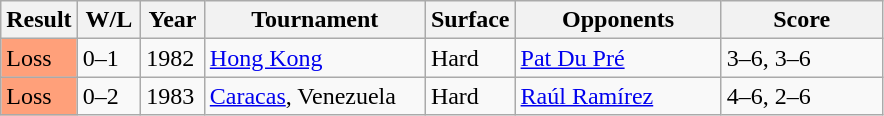<table class="sortable wikitable">
<tr>
<th style="width:40px">Result</th>
<th style="width:35px" class="unsortable">W/L</th>
<th style="width:35px">Year</th>
<th style="width:140px">Tournament</th>
<th style="width:50px">Surface</th>
<th style="width:130px">Opponents</th>
<th style="width:100px" class="unsortable">Score</th>
</tr>
<tr>
<td style="background:#ffa07a;">Loss</td>
<td>0–1</td>
<td>1982</td>
<td><a href='#'>Hong Kong</a></td>
<td>Hard</td>
<td> <a href='#'>Pat Du Pré</a></td>
<td>3–6, 3–6</td>
</tr>
<tr>
<td style="background:#ffa07a;">Loss</td>
<td>0–2</td>
<td>1983</td>
<td><a href='#'>Caracas</a>, Venezuela</td>
<td>Hard</td>
<td> <a href='#'>Raúl Ramírez</a></td>
<td>4–6, 2–6</td>
</tr>
</table>
